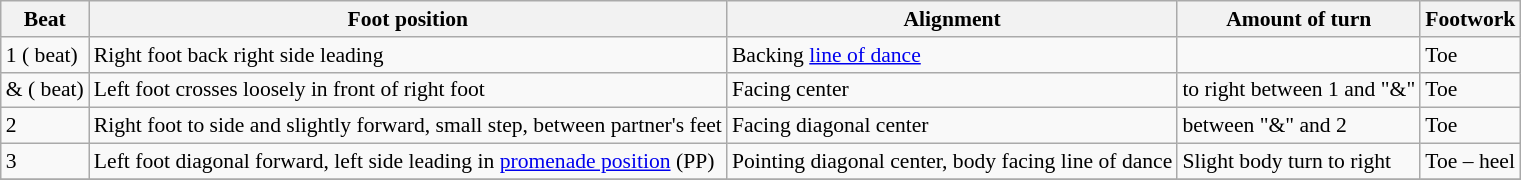<table class="wikitable" style="font-size:90%;">
<tr>
<th>Beat</th>
<th>Foot position</th>
<th>Alignment</th>
<th>Amount of turn</th>
<th>Footwork</th>
</tr>
<tr>
<td>1 ( beat)</td>
<td>Right foot back right side leading</td>
<td>Backing <a href='#'>line of dance</a></td>
<td></td>
<td>Toe</td>
</tr>
<tr>
<td>& ( beat)</td>
<td>Left foot crosses loosely in front of right foot</td>
<td>Facing center</td>
<td> to right between 1 and "&"</td>
<td>Toe</td>
</tr>
<tr>
<td>2</td>
<td>Right foot to side and slightly forward, small step, between partner's feet</td>
<td>Facing diagonal center</td>
<td> between "&" and 2</td>
<td>Toe</td>
</tr>
<tr>
<td>3</td>
<td>Left foot diagonal forward, left side leading in <a href='#'>promenade position</a> (PP)</td>
<td>Pointing diagonal center, body facing line of dance</td>
<td>Slight body turn to right</td>
<td>Toe – heel</td>
</tr>
<tr>
</tr>
</table>
